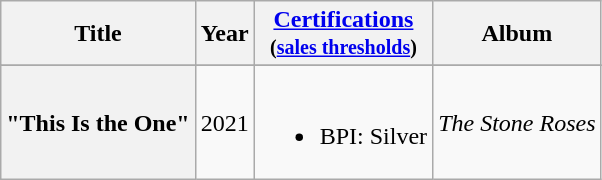<table class="wikitable plainrowheaders" style="text-align:center;">
<tr>
<th rowspan="1" scope="col">Title</th>
<th scope="col" rowspan="1">Year</th>
<th scope="col" rowspan="1"><a href='#'>Certifications</a><br><small>(<a href='#'>sales thresholds</a>)</small></th>
<th scope="col" rowspan="1">Album</th>
</tr>
<tr>
</tr>
<tr>
<th scope="row">"This Is the One"</th>
<td>2021</td>
<td><br><ul><li>BPI: Silver</li></ul></td>
<td><em>The Stone Roses</em></td>
</tr>
</table>
